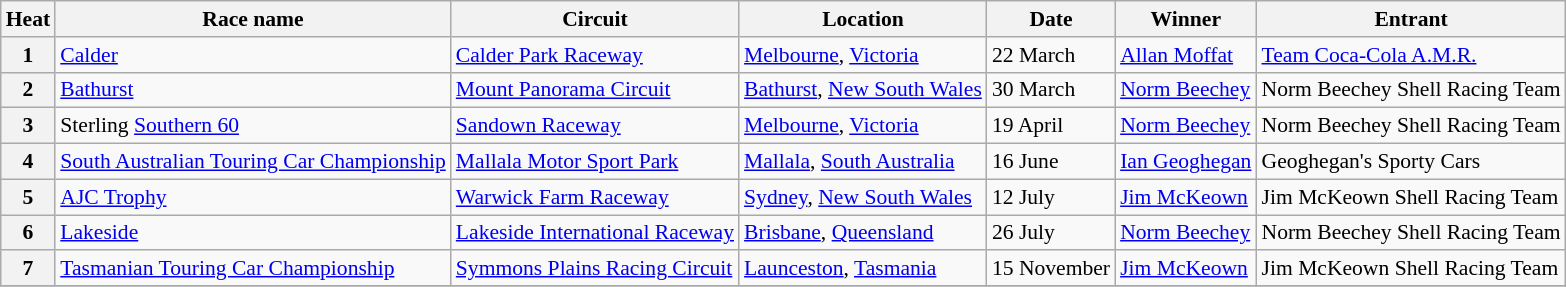<table class="wikitable" style="font-size: 90%">
<tr>
<th>Heat</th>
<th>Race name</th>
<th>Circuit</th>
<th>Location</th>
<th>Date</th>
<th>Winner</th>
<th>Entrant</th>
</tr>
<tr>
<th>1</th>
<td> <a href='#'>Calder</a></td>
<td><a href='#'>Calder Park Raceway</a></td>
<td><a href='#'>Melbourne</a>, <a href='#'>Victoria</a></td>
<td>22 March</td>
<td><a href='#'>Allan Moffat</a></td>
<td><a href='#'>Team Coca-Cola A.M.R.</a></td>
</tr>
<tr>
<th>2</th>
<td> <a href='#'>Bathurst</a></td>
<td><a href='#'>Mount Panorama Circuit</a></td>
<td><a href='#'>Bathurst</a>, <a href='#'>New South Wales</a></td>
<td>30 March</td>
<td><a href='#'>Norm Beechey</a></td>
<td>Norm Beechey Shell Racing Team</td>
</tr>
<tr>
<th>3</th>
<td> Sterling <a href='#'>Southern 60</a></td>
<td><a href='#'>Sandown Raceway</a></td>
<td><a href='#'>Melbourne</a>, <a href='#'>Victoria</a></td>
<td>19 April</td>
<td><a href='#'>Norm Beechey</a></td>
<td>Norm Beechey Shell Racing Team</td>
</tr>
<tr>
<th>4</th>
<td> <a href='#'>South Australian Touring Car Championship</a></td>
<td><a href='#'>Mallala Motor Sport Park</a></td>
<td><a href='#'>Mallala</a>, <a href='#'>South Australia</a></td>
<td>16 June</td>
<td><a href='#'>Ian Geoghegan</a></td>
<td>Geoghegan's Sporty Cars</td>
</tr>
<tr>
<th>5</th>
<td> <a href='#'>AJC Trophy</a></td>
<td><a href='#'>Warwick Farm Raceway</a></td>
<td><a href='#'>Sydney</a>, <a href='#'>New South Wales</a></td>
<td>12 July</td>
<td><a href='#'>Jim McKeown</a></td>
<td>Jim McKeown Shell Racing Team</td>
</tr>
<tr>
<th>6</th>
<td> <a href='#'>Lakeside</a></td>
<td><a href='#'>Lakeside International Raceway</a></td>
<td><a href='#'>Brisbane</a>, <a href='#'>Queensland</a></td>
<td>26 July</td>
<td><a href='#'>Norm Beechey</a></td>
<td>Norm Beechey Shell Racing Team</td>
</tr>
<tr>
<th>7</th>
<td> <a href='#'>Tasmanian Touring Car Championship</a></td>
<td><a href='#'>Symmons Plains Racing Circuit</a></td>
<td><a href='#'>Launceston</a>, <a href='#'>Tasmania</a></td>
<td>15 November</td>
<td><a href='#'>Jim McKeown</a></td>
<td>Jim McKeown Shell Racing Team</td>
</tr>
<tr>
</tr>
</table>
